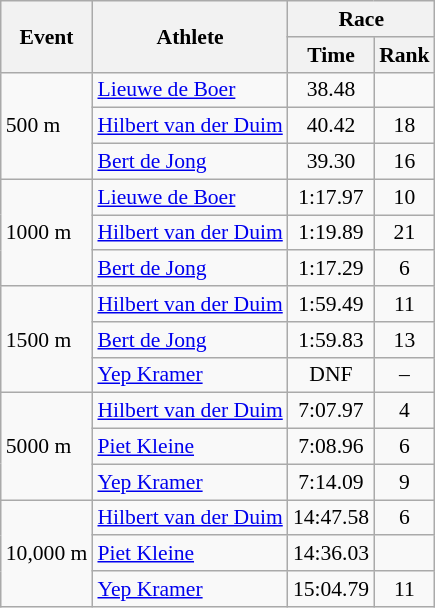<table class="wikitable" border="1" style="font-size:90%">
<tr>
<th rowspan=2>Event</th>
<th rowspan=2>Athlete</th>
<th colspan=2>Race</th>
</tr>
<tr>
<th>Time</th>
<th>Rank</th>
</tr>
<tr>
<td rowspan=3>500 m</td>
<td><a href='#'>Lieuwe de Boer</a></td>
<td align=center>38.48</td>
<td align=center></td>
</tr>
<tr>
<td><a href='#'>Hilbert van der Duim</a></td>
<td align=center>40.42</td>
<td align=center>18</td>
</tr>
<tr>
<td><a href='#'>Bert de Jong</a></td>
<td align=center>39.30</td>
<td align=center>16</td>
</tr>
<tr>
<td rowspan=3>1000 m</td>
<td><a href='#'>Lieuwe de Boer</a></td>
<td align=center>1:17.97</td>
<td align=center>10</td>
</tr>
<tr>
<td><a href='#'>Hilbert van der Duim</a></td>
<td align=center>1:19.89</td>
<td align=center>21</td>
</tr>
<tr>
<td><a href='#'>Bert de Jong</a></td>
<td align=center>1:17.29</td>
<td align=center>6</td>
</tr>
<tr>
<td rowspan=3>1500 m</td>
<td><a href='#'>Hilbert van der Duim</a></td>
<td align=center>1:59.49</td>
<td align=center>11</td>
</tr>
<tr>
<td><a href='#'>Bert de Jong</a></td>
<td align=center>1:59.83</td>
<td align=center>13</td>
</tr>
<tr>
<td><a href='#'>Yep Kramer</a></td>
<td align=center>DNF</td>
<td align=center>–</td>
</tr>
<tr>
<td rowspan=3>5000 m</td>
<td><a href='#'>Hilbert van der Duim</a></td>
<td align=center>7:07.97</td>
<td align=center>4</td>
</tr>
<tr>
<td><a href='#'>Piet Kleine</a></td>
<td align=center>7:08.96</td>
<td align=center>6</td>
</tr>
<tr>
<td><a href='#'>Yep Kramer</a></td>
<td align=center>7:14.09</td>
<td align=center>9</td>
</tr>
<tr>
<td rowspan=3>10,000 m</td>
<td><a href='#'>Hilbert van der Duim</a></td>
<td align=center>14:47.58</td>
<td align=center>6</td>
</tr>
<tr>
<td><a href='#'>Piet Kleine</a></td>
<td align=center>14:36.03</td>
<td align=center></td>
</tr>
<tr>
<td><a href='#'>Yep Kramer</a></td>
<td align=center>15:04.79</td>
<td align=center>11</td>
</tr>
</table>
